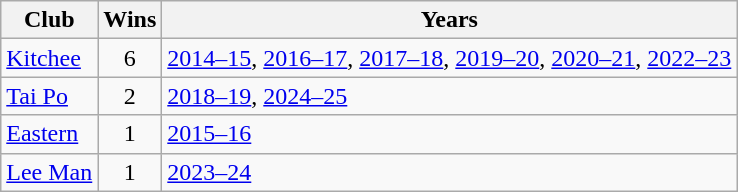<table class="wikitable">
<tr>
<th>Club</th>
<th>Wins</th>
<th>Years</th>
</tr>
<tr>
<td><a href='#'>Kitchee</a></td>
<td style="text-align:center;">6</td>
<td><a href='#'>2014–15</a>, <a href='#'>2016–17</a>, <a href='#'>2017–18</a>, <a href='#'>2019–20</a>, <a href='#'>2020–21</a>, <a href='#'>2022–23</a></td>
</tr>
<tr>
<td><a href='#'>Tai Po</a></td>
<td style="text-align:center">2</td>
<td><a href='#'>2018–19</a>, <a href='#'>2024–25</a></td>
</tr>
<tr>
<td><a href='#'>Eastern</a></td>
<td style="text-align:center">1</td>
<td><a href='#'>2015–16</a></td>
</tr>
<tr>
<td><a href='#'>Lee Man</a></td>
<td style="text-align:center">1</td>
<td><a href='#'>2023–24</a></td>
</tr>
</table>
